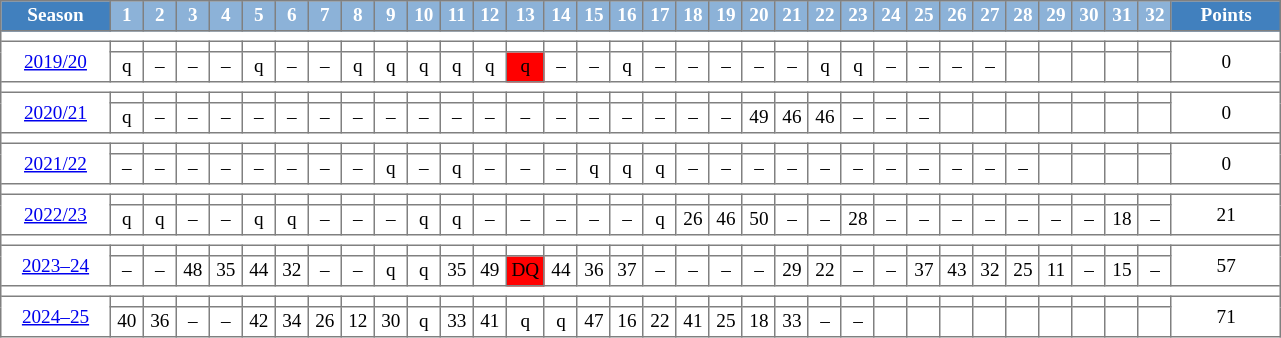<table cellpadding="3" cellspacing="0" border="1" style="background:#fff; font-size:80%; line-height:13px; border:gray solid 1px; border-collapse:collapse;">
<tr style="background:#ccc; text-align:center; color:white">
<td style="background:#4180be;" width="65px"><strong>Season</strong></td>
<td style="background:#8CB2D8;" width="15px"><strong>1</strong></td>
<td style="background:#8CB2D8;" width="15px"><strong>2</strong></td>
<td style="background:#8CB2D8;" width="15px"><strong>3</strong></td>
<td style="background:#8CB2D8;" width="15px"><strong>4</strong></td>
<td style="background:#8CB2D8;" width="15px"><strong>5</strong></td>
<td style="background:#8CB2D8;" width="15px"><strong>6</strong></td>
<td style="background:#8CB2D8;" width="15px"><strong>7</strong></td>
<td style="background:#8CB2D8;" width="15px"><strong>8</strong></td>
<td style="background:#8CB2D8;" width="15px"><strong>9</strong></td>
<td style="background:#8CB2D8;" width="15px"><strong>10</strong></td>
<td style="background:#8CB2D8;" width="15px"><strong>11</strong></td>
<td style="background:#8CB2D8;" width="15px"><strong>12</strong></td>
<td style="background:#8CB2D8;" width="15px"><strong>13</strong></td>
<td style="background:#8CB2D8;" width="15px"><strong>14</strong></td>
<td style="background:#8CB2D8;" width="15px"><strong>15</strong></td>
<td style="background:#8CB2D8;" width="15px"><strong>16</strong></td>
<td style="background:#8CB2D8;" width="15px"><strong>17</strong></td>
<td style="background:#8CB2D8;" width="15px"><strong>18</strong></td>
<td style="background:#8CB2D8;" width="15px"><strong>19</strong></td>
<td style="background:#8CB2D8;" width="15px"><strong>20</strong></td>
<td style="background:#8CB2D8;" width="15px"><strong>21</strong></td>
<td style="background:#8CB2D8;" width="15px"><strong>22</strong></td>
<td style="background:#8CB2D8;" width="15px"><strong>23</strong></td>
<td style="background:#8CB2D8;" width="15px"><strong>24</strong></td>
<td style="background:#8CB2D8;" width="15px"><strong>25</strong></td>
<td style="background:#8CB2D8;" width="15px"><strong>26</strong></td>
<td style="background:#8CB2D8;" width="15px"><strong>27</strong></td>
<td style="background:#8CB2D8;" width="15px"><strong>28</strong></td>
<td style="background:#8CB2D8;" width="15px"><strong>29</strong></td>
<td style="background:#8CB2D8;" width="15px"><strong>30</strong></td>
<td style="background:#8CB2D8;" width="15px"><strong>31</strong></td>
<td style="background:#8CB2D8;" width="15px"><strong>32</strong></td>
<td style="background:#4180be;" width="30px"><strong>Points</strong></td>
</tr>
<tr>
<td colspan=34></td>
</tr>
<tr align=center>
<td rowspan="2" style="width:66px;"><a href='#'>2019/20</a></td>
<th></th>
<th></th>
<th></th>
<th></th>
<th></th>
<th></th>
<th></th>
<th></th>
<th></th>
<th></th>
<th></th>
<th></th>
<th></th>
<th></th>
<th></th>
<th></th>
<th></th>
<th></th>
<th></th>
<th></th>
<th></th>
<th></th>
<th></th>
<th></th>
<th></th>
<th></th>
<th></th>
<th></th>
<th></th>
<th></th>
<th></th>
<th></th>
<td rowspan="2" style="width:66px;">0</td>
</tr>
<tr align=center>
<td>q</td>
<td>–</td>
<td>–</td>
<td>–</td>
<td>q</td>
<td>–</td>
<td>–</td>
<td>q</td>
<td>q</td>
<td>q</td>
<td>q</td>
<td>q</td>
<td bgcolor=red>q</td>
<td>–</td>
<td>–</td>
<td>q</td>
<td>–</td>
<td>–</td>
<td>–</td>
<td>–</td>
<td>–</td>
<td>q</td>
<td>q</td>
<td>–</td>
<td>–</td>
<td>–</td>
<td>–</td>
<td></td>
<td></td>
<td></td>
<td></td>
</tr>
<tr>
<td colspan=34></td>
</tr>
<tr align=center>
<td rowspan="2" style="width:66px;"><a href='#'>2020/21</a></td>
<th></th>
<th></th>
<th></th>
<th></th>
<th></th>
<th></th>
<th></th>
<th></th>
<th></th>
<th></th>
<th></th>
<th></th>
<th></th>
<th></th>
<th></th>
<th></th>
<th></th>
<th></th>
<th></th>
<th></th>
<th></th>
<th></th>
<th></th>
<th></th>
<th></th>
<th></th>
<th></th>
<th></th>
<th></th>
<th></th>
<th></th>
<th></th>
<td rowspan="2" style="width:66px;">0</td>
</tr>
<tr align=center>
<td>q</td>
<td>–</td>
<td>–</td>
<td>–</td>
<td>–</td>
<td>–</td>
<td>–</td>
<td>–</td>
<td>–</td>
<td>–</td>
<td>–</td>
<td>–</td>
<td>–</td>
<td>–</td>
<td>–</td>
<td>–</td>
<td>–</td>
<td>–</td>
<td>–</td>
<td>49</td>
<td>46</td>
<td>46</td>
<td>–</td>
<td>–</td>
<td>–</td>
<td></td>
<td></td>
<td></td>
<td></td>
<td></td>
<td></td>
</tr>
<tr>
<td colspan=34></td>
</tr>
<tr align=center>
<td rowspan="2" style="width:66px;"><a href='#'>2021/22</a></td>
<th></th>
<th></th>
<th></th>
<th></th>
<th></th>
<th></th>
<th></th>
<th></th>
<th></th>
<th></th>
<th></th>
<th></th>
<th></th>
<th></th>
<th></th>
<th></th>
<th></th>
<th></th>
<th></th>
<th></th>
<th></th>
<th></th>
<th></th>
<th></th>
<th></th>
<th></th>
<th></th>
<th></th>
<th></th>
<th></th>
<th></th>
<th></th>
<td rowspan="2" style="width:66px;">0</td>
</tr>
<tr align=center>
<td>–</td>
<td>–</td>
<td>–</td>
<td>–</td>
<td>–</td>
<td>–</td>
<td>–</td>
<td>–</td>
<td>q</td>
<td>–</td>
<td>q</td>
<td>–</td>
<td>–</td>
<td>–</td>
<td>q</td>
<td>q</td>
<td>q</td>
<td>–</td>
<td>–</td>
<td>–</td>
<td>–</td>
<td>–</td>
<td>–</td>
<td>–</td>
<td>–</td>
<td>–</td>
<td>–</td>
<td>–</td>
<td></td>
<td></td>
<td></td>
</tr>
<tr>
<td colspan=34></td>
</tr>
<tr align=center>
<td rowspan="2" style="width:66px;"><a href='#'>2022/23</a></td>
<th></th>
<th></th>
<th></th>
<th></th>
<th></th>
<th></th>
<th></th>
<th></th>
<th></th>
<th></th>
<th></th>
<th></th>
<th></th>
<th></th>
<th></th>
<th></th>
<th></th>
<th></th>
<th></th>
<th></th>
<th></th>
<th></th>
<th></th>
<th></th>
<th></th>
<th></th>
<th></th>
<th></th>
<th></th>
<th></th>
<th></th>
<th></th>
<td rowspan="2" style="width:66px;">21</td>
</tr>
<tr align=center>
<td>q</td>
<td>q</td>
<td>–</td>
<td>–</td>
<td>q</td>
<td>q</td>
<td>–</td>
<td>–</td>
<td>–</td>
<td>q</td>
<td>q</td>
<td>–</td>
<td>–</td>
<td>–</td>
<td>–</td>
<td>–</td>
<td>q</td>
<td>26</td>
<td>46</td>
<td>50</td>
<td>–</td>
<td>–</td>
<td>28</td>
<td>–</td>
<td>–</td>
<td>–</td>
<td>–</td>
<td>–</td>
<td>–</td>
<td>–</td>
<td>18</td>
<td>–</td>
</tr>
<tr>
<td colspan=34></td>
</tr>
<tr align=center>
<td rowspan="2" style="width:66px;"><a href='#'>2023–24</a></td>
<th></th>
<th></th>
<th></th>
<th></th>
<th></th>
<th></th>
<th></th>
<th></th>
<th></th>
<th></th>
<th></th>
<th></th>
<th></th>
<th></th>
<th></th>
<th></th>
<th></th>
<th></th>
<th></th>
<th></th>
<th></th>
<th></th>
<th></th>
<th></th>
<th></th>
<th></th>
<th></th>
<th></th>
<th></th>
<th></th>
<th></th>
<th></th>
<td rowspan="2" style="width:66px;">57</td>
</tr>
<tr align=center>
<td>–</td>
<td>–</td>
<td>48</td>
<td>35</td>
<td>44</td>
<td>32</td>
<td>–</td>
<td>–</td>
<td>q</td>
<td>q</td>
<td>35</td>
<td>49</td>
<td bgcolor=red>DQ</td>
<td>44</td>
<td>36</td>
<td>37</td>
<td>–</td>
<td>–</td>
<td>–</td>
<td>–</td>
<td>29</td>
<td>22</td>
<td>–</td>
<td>–</td>
<td>37</td>
<td>43</td>
<td>32</td>
<td>25</td>
<td>11</td>
<td>–</td>
<td>15</td>
<td>–</td>
</tr>
<tr>
<td colspan=34></td>
</tr>
<tr align=center>
<td rowspan="2" style="width:66px;"><a href='#'>2024–25</a></td>
<th></th>
<th></th>
<th></th>
<th></th>
<th></th>
<th></th>
<th></th>
<th></th>
<th></th>
<th></th>
<th></th>
<th></th>
<th></th>
<th></th>
<th></th>
<th></th>
<th></th>
<th></th>
<th></th>
<th></th>
<th></th>
<th></th>
<th></th>
<th></th>
<th></th>
<th></th>
<th></th>
<th></th>
<th></th>
<th></th>
<th></th>
<th></th>
<td rowspan="2" style="width:66px;">71</td>
</tr>
<tr align=center>
<td>40</td>
<td>36</td>
<td>–</td>
<td>–</td>
<td>42</td>
<td>34</td>
<td>26</td>
<td>12</td>
<td>30</td>
<td>q</td>
<td>33</td>
<td>41</td>
<td>q</td>
<td>q</td>
<td>47</td>
<td>16</td>
<td>22</td>
<td>41</td>
<td>25</td>
<td>18</td>
<td>33</td>
<td>–</td>
<td>–</td>
<td></td>
<td></td>
<td></td>
<td></td>
<td></td>
<td></td>
<td></td>
<td></td>
<td></td>
</tr>
</table>
